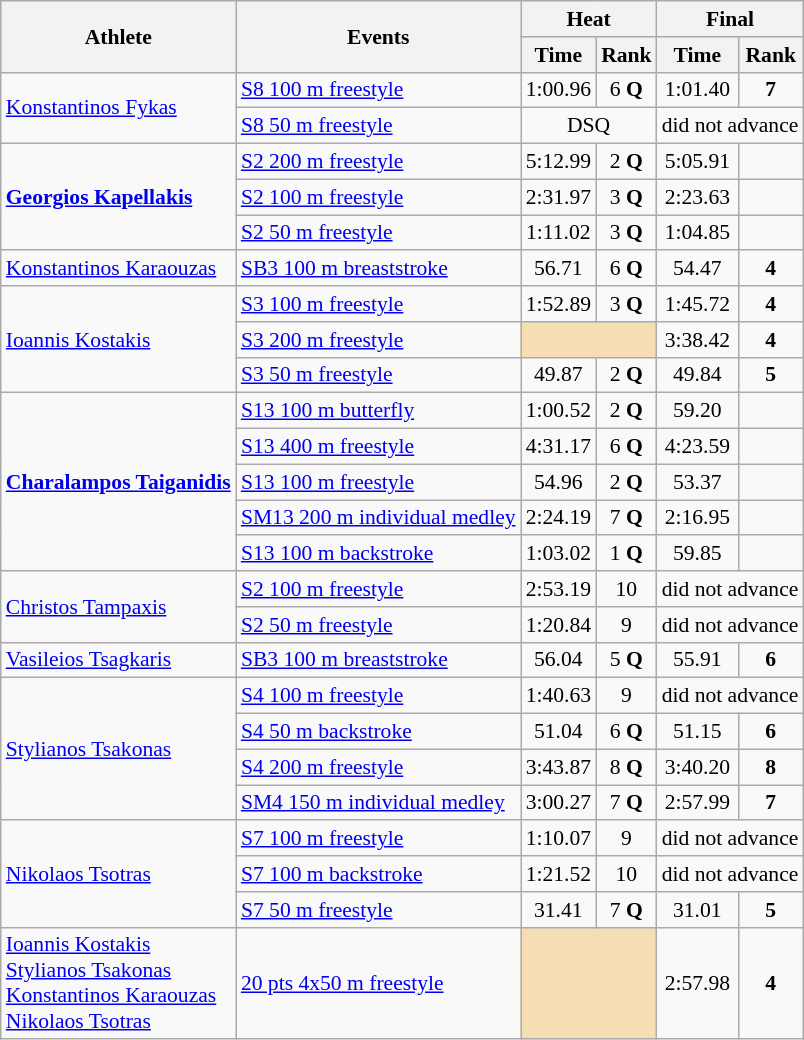<table class=wikitable style="font-size:90%">
<tr>
<th rowspan="2">Athlete</th>
<th rowspan="2">Events</th>
<th colspan="2">Heat</th>
<th colspan="2">Final</th>
</tr>
<tr>
<th>Time</th>
<th>Rank</th>
<th>Time</th>
<th>Rank</th>
</tr>
<tr>
<td rowspan=2><a href='#'>Konstantinos Fykas</a></td>
<td><a href='#'>S8 100 m freestyle</a></td>
<td align="center">1:00.96</td>
<td align="center">6 <strong>Q</strong></td>
<td align="center">1:01.40</td>
<td align="center"><strong>7</strong></td>
</tr>
<tr>
<td><a href='#'>S8 50 m freestyle</a></td>
<td colspan=2 align="center">DSQ</td>
<td align=center colspan="2">did not advance</td>
</tr>
<tr>
<td rowspan=3><strong><a href='#'>Georgios Kapellakis</a></strong></td>
<td><a href='#'>S2 200 m freestyle</a></td>
<td align="center">5:12.99</td>
<td align="center">2 <strong>Q</strong></td>
<td align="center">5:05.91</td>
<td align="center"></td>
</tr>
<tr>
<td><a href='#'>S2 100 m freestyle</a></td>
<td align="center">2:31.97</td>
<td align="center">3 <strong>Q</strong></td>
<td align="center">2:23.63</td>
<td align="center"></td>
</tr>
<tr>
<td><a href='#'>S2 50 m freestyle</a></td>
<td align="center">1:11.02</td>
<td align="center">3 <strong>Q</strong></td>
<td align="center">1:04.85</td>
<td align="center"></td>
</tr>
<tr>
<td><a href='#'>Konstantinos Karaouzas</a></td>
<td><a href='#'>SB3 100 m breaststroke</a></td>
<td align="center">56.71</td>
<td align="center">6 <strong>Q</strong></td>
<td align="center">54.47</td>
<td align="center"><strong>4</strong></td>
</tr>
<tr>
<td rowspan=3><a href='#'>Ioannis Kostakis</a></td>
<td><a href='#'>S3 100 m freestyle</a></td>
<td align="center">1:52.89</td>
<td align="center">3 <strong>Q</strong></td>
<td align="center">1:45.72</td>
<td align="center"><strong>4</strong></td>
</tr>
<tr>
<td><a href='#'>S3 200 m freestyle</a></td>
<td colspan="2" bgcolor="wheat"></td>
<td align="center">3:38.42</td>
<td align="center"><strong>4</strong></td>
</tr>
<tr>
<td><a href='#'>S3 50 m freestyle</a></td>
<td align="center">49.87</td>
<td align="center">2 <strong>Q</strong></td>
<td align="center">49.84</td>
<td align="center"><strong>5</strong></td>
</tr>
<tr>
<td rowspan=5><strong><a href='#'>Charalampos Taiganidis</a></strong></td>
<td><a href='#'>S13 100 m butterfly</a></td>
<td align="center">1:00.52</td>
<td align="center">2 <strong>Q</strong></td>
<td align="center">59.20</td>
<td align="center"></td>
</tr>
<tr>
<td><a href='#'>S13 400 m freestyle</a></td>
<td align="center">4:31.17</td>
<td align="center">6 <strong>Q</strong></td>
<td align="center">4:23.59</td>
<td align="center"></td>
</tr>
<tr>
<td><a href='#'>S13 100 m freestyle</a></td>
<td align="center">54.96</td>
<td align="center">2 <strong>Q</strong></td>
<td align="center">53.37</td>
<td align="center"></td>
</tr>
<tr>
<td><a href='#'>SM13 200 m individual medley</a></td>
<td align="center">2:24.19</td>
<td align="center">7 <strong>Q</strong></td>
<td align="center">2:16.95</td>
<td align="center"></td>
</tr>
<tr>
<td><a href='#'>S13 100 m backstroke</a></td>
<td align="center">1:03.02</td>
<td align="center">1 <strong>Q</strong></td>
<td align="center">59.85</td>
<td align="center"></td>
</tr>
<tr>
<td rowspan=2><a href='#'>Christos Tampaxis</a></td>
<td><a href='#'>S2 100 m freestyle</a></td>
<td align="center">2:53.19</td>
<td align="center">10</td>
<td align=center colspan="2">did not advance</td>
</tr>
<tr>
<td><a href='#'>S2 50 m freestyle</a></td>
<td align="center">1:20.84</td>
<td align="center">9</td>
<td align=center colspan="2">did not advance</td>
</tr>
<tr>
<td><a href='#'>Vasileios Tsagkaris</a></td>
<td><a href='#'>SB3 100 m breaststroke</a></td>
<td align="center">56.04</td>
<td align="center">5 <strong>Q</strong></td>
<td align="center">55.91</td>
<td align="center"><strong>6</strong></td>
</tr>
<tr>
<td rowspan=4><a href='#'>Stylianos Tsakonas</a></td>
<td><a href='#'>S4 100 m freestyle</a></td>
<td align="center">1:40.63</td>
<td align="center">9</td>
<td align=center colspan="2">did not advance</td>
</tr>
<tr>
<td><a href='#'>S4 50 m backstroke</a></td>
<td align="center">51.04</td>
<td align="center">6 <strong>Q</strong></td>
<td align="center">51.15</td>
<td align="center"><strong>6</strong></td>
</tr>
<tr>
<td><a href='#'>S4 200 m freestyle</a></td>
<td align="center">3:43.87</td>
<td align="center">8 <strong>Q</strong></td>
<td align="center">3:40.20</td>
<td align="center"><strong>8</strong></td>
</tr>
<tr>
<td><a href='#'>SM4 150 m individual medley</a></td>
<td align="center">3:00.27</td>
<td align="center">7 <strong>Q</strong></td>
<td align="center">2:57.99</td>
<td align="center"><strong>7</strong></td>
</tr>
<tr>
<td rowspan=3><a href='#'>Nikolaos Tsotras</a></td>
<td><a href='#'>S7 100 m freestyle</a></td>
<td align="center">1:10.07</td>
<td align="center">9</td>
<td align=center colspan="2">did not advance</td>
</tr>
<tr>
<td><a href='#'>S7 100 m backstroke</a></td>
<td align="center">1:21.52</td>
<td align="center">10</td>
<td align=center colspan="2">did not advance</td>
</tr>
<tr>
<td><a href='#'>S7 50 m freestyle</a></td>
<td align="center">31.41</td>
<td align="center">7 <strong>Q</strong></td>
<td align="center">31.01</td>
<td align="center"><strong>5</strong></td>
</tr>
<tr>
<td><a href='#'>Ioannis Kostakis</a><br><a href='#'>Stylianos Tsakonas</a><br><a href='#'>Konstantinos Karaouzas</a><br><a href='#'>Nikolaos Tsotras</a></td>
<td><a href='#'>20 pts 4x50 m freestyle</a></td>
<td colspan="2" bgcolor="wheat"></td>
<td align="center">2:57.98</td>
<td align="center"><strong>4</strong></td>
</tr>
</table>
